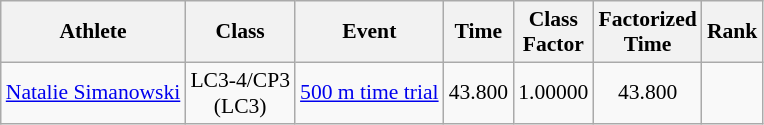<table class=wikitable style="font-size:90%">
<tr>
<th>Athlete</th>
<th>Class</th>
<th>Event</th>
<th>Time</th>
<th>Class<br>Factor</th>
<th>Factorized<br>Time</th>
<th>Rank</th>
</tr>
<tr>
<td><a href='#'>Natalie Simanowski</a></td>
<td align=center>LC3-4/CP3<br>(LC3)</td>
<td><a href='#'>500 m time trial</a></td>
<td style="text-align:center;">43.800</td>
<td style="text-align:center;">1.00000</td>
<td style="text-align:center;">43.800</td>
<td style="text-align:center;"></td>
</tr>
</table>
